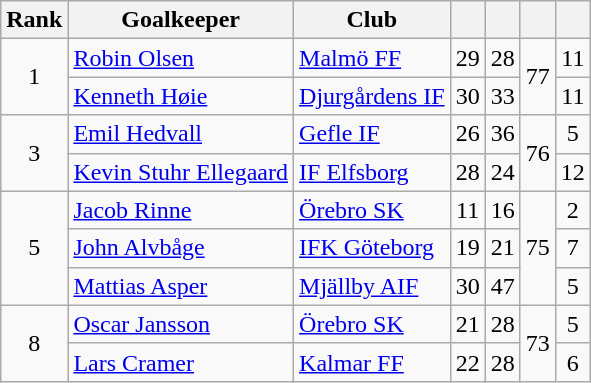<table class="wikitable sortable" style="text-align:center">
<tr>
<th>Rank</th>
<th>Goalkeeper</th>
<th>Club<br></th>
<th></th>
<th></th>
<th></th>
<th></th>
</tr>
<tr>
<td rowspan="2">1</td>
<td align="left"> <a href='#'>Robin Olsen</a></td>
<td align="left"><a href='#'>Malmö FF</a></td>
<td>29</td>
<td>28</td>
<td rowspan="2">77</td>
<td>11</td>
</tr>
<tr>
<td align="left"> <a href='#'>Kenneth Høie</a></td>
<td align="left"><a href='#'>Djurgårdens IF</a></td>
<td>30</td>
<td>33</td>
<td>11</td>
</tr>
<tr>
<td rowspan="2">3</td>
<td align="left"> <a href='#'>Emil Hedvall</a></td>
<td align="left"><a href='#'>Gefle IF</a></td>
<td>26</td>
<td>36</td>
<td rowspan="2">76</td>
<td>5</td>
</tr>
<tr>
<td align="left"> <a href='#'>Kevin Stuhr Ellegaard</a></td>
<td align="left"><a href='#'>IF Elfsborg</a></td>
<td>28</td>
<td>24</td>
<td>12</td>
</tr>
<tr>
<td rowspan="3">5</td>
<td align="left"> <a href='#'>Jacob Rinne</a></td>
<td align="left"><a href='#'>Örebro SK</a></td>
<td>11</td>
<td>16</td>
<td rowspan="3">75</td>
<td>2</td>
</tr>
<tr>
<td align="left"> <a href='#'>John Alvbåge</a></td>
<td align="left"><a href='#'>IFK Göteborg</a></td>
<td>19</td>
<td>21</td>
<td>7</td>
</tr>
<tr>
<td align="left"> <a href='#'>Mattias Asper</a></td>
<td align="left"><a href='#'>Mjällby AIF</a></td>
<td>30</td>
<td>47</td>
<td>5</td>
</tr>
<tr>
<td rowspan="2">8</td>
<td align="left"> <a href='#'>Oscar Jansson</a></td>
<td align="left"><a href='#'>Örebro SK</a></td>
<td>21</td>
<td>28</td>
<td rowspan="2">73</td>
<td>5</td>
</tr>
<tr>
<td align="left"> <a href='#'>Lars Cramer</a></td>
<td align="left"><a href='#'>Kalmar FF</a></td>
<td>22</td>
<td>28</td>
<td>6</td>
</tr>
</table>
